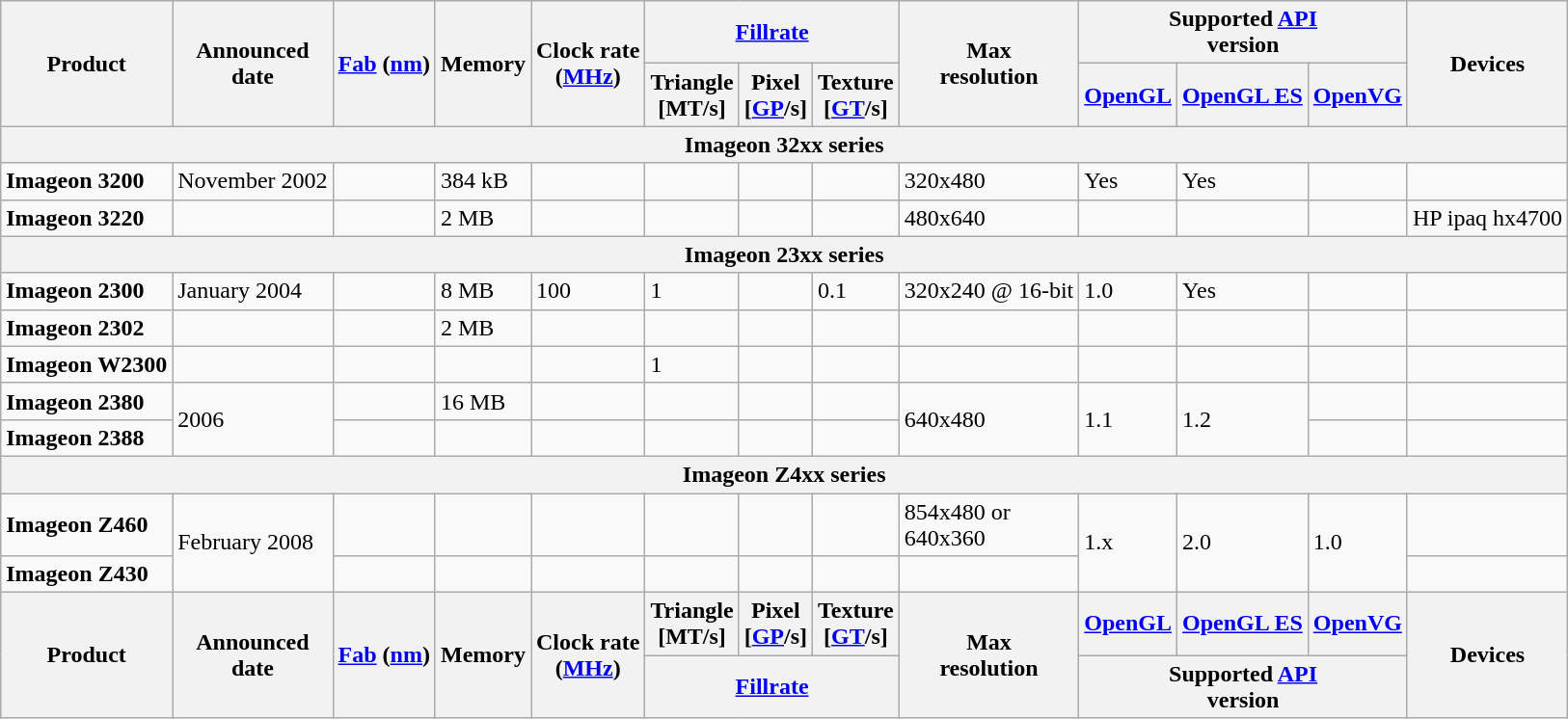<table class="wikitable">
<tr>
<th rowspan="2">Product</th>
<th rowspan="2">Announced<br>date</th>
<th rowspan="2"><a href='#'>Fab</a> (<a href='#'>nm</a>)</th>
<th rowspan="2">Memory</th>
<th rowspan="2">Clock rate<br>(<a href='#'>MHz</a>)</th>
<th colspan="3"><a href='#'>Fillrate</a></th>
<th rowspan="2">Max<br>resolution</th>
<th colspan="3">Supported <a href='#'>API</a><br>version</th>
<th rowspan="2">Devices</th>
</tr>
<tr>
<th>Triangle<br>[MT/s]</th>
<th>Pixel<br>[<a href='#'>GP</a>/s]</th>
<th>Texture<br>[<a href='#'>GT</a>/s]</th>
<th><a href='#'>OpenGL</a></th>
<th><a href='#'>OpenGL ES</a></th>
<th><a href='#'>OpenVG</a></th>
</tr>
<tr>
<th colspan="13"><strong>Imageon 32xx series</strong></th>
</tr>
<tr>
<td><strong>Imageon 3200</strong></td>
<td>November 2002</td>
<td></td>
<td>384 kB </td>
<td></td>
<td></td>
<td></td>
<td></td>
<td>320x480</td>
<td>Yes</td>
<td>Yes</td>
<td></td>
<td></td>
</tr>
<tr>
<td><strong>Imageon 3220</strong></td>
<td></td>
<td></td>
<td>2 MB</td>
<td></td>
<td></td>
<td></td>
<td></td>
<td>480x640</td>
<td></td>
<td></td>
<td></td>
<td>HP ipaq hx4700</td>
</tr>
<tr>
<th colspan="13"><strong>Imageon</strong> <strong>23xx series</strong></th>
</tr>
<tr>
<td><strong>Imageon 2300</strong></td>
<td>January 2004</td>
<td></td>
<td>8 MB</td>
<td>100</td>
<td>1</td>
<td></td>
<td>0.1</td>
<td>320x240 @ 16-bit</td>
<td>1.0</td>
<td>Yes</td>
<td></td>
<td></td>
</tr>
<tr>
<td><strong>Imageon 2302</strong></td>
<td></td>
<td></td>
<td>2 MB</td>
<td></td>
<td></td>
<td></td>
<td></td>
<td></td>
<td></td>
<td></td>
<td></td>
<td></td>
</tr>
<tr>
<td><strong>Imageon W2300</strong></td>
<td></td>
<td></td>
<td></td>
<td></td>
<td>1</td>
<td></td>
<td></td>
<td></td>
<td></td>
<td></td>
<td></td>
<td></td>
</tr>
<tr>
<td><strong>Imageon 2380</strong></td>
<td rowspan="2">2006</td>
<td></td>
<td>16 MB</td>
<td></td>
<td></td>
<td></td>
<td></td>
<td rowspan="2">640x480</td>
<td rowspan="2">1.1</td>
<td rowspan="2">1.2</td>
<td></td>
<td></td>
</tr>
<tr>
<td><strong>Imageon 2388</strong></td>
<td></td>
<td></td>
<td></td>
<td></td>
<td></td>
<td></td>
<td></td>
<td></td>
</tr>
<tr>
<th colspan="13"><strong>Imageon</strong> <strong>Z4xx series</strong></th>
</tr>
<tr>
<td><strong>Imageon Z460</strong></td>
<td rowspan="2">February 2008</td>
<td></td>
<td></td>
<td></td>
<td></td>
<td></td>
<td></td>
<td>854x480 or<br>640x360</td>
<td rowspan="2">1.x</td>
<td rowspan="2">2.0</td>
<td rowspan="2">1.0</td>
<td></td>
</tr>
<tr>
<td><strong>Imageon</strong> <strong>Z430</strong></td>
<td></td>
<td></td>
<td></td>
<td></td>
<td></td>
<td></td>
<td></td>
<td></td>
</tr>
<tr>
<th rowspan="2">Product</th>
<th rowspan="2">Announced<br>date</th>
<th rowspan="2"><a href='#'>Fab</a> (<a href='#'>nm</a>)</th>
<th rowspan="2">Memory</th>
<th rowspan="2">Clock rate<br>(<a href='#'>MHz</a>)</th>
<th>Triangle<br>[MT/s]</th>
<th>Pixel<br>[<a href='#'>GP</a>/s]</th>
<th>Texture<br>[<a href='#'>GT</a>/s]</th>
<th rowspan="2">Max<br>resolution</th>
<th><a href='#'>OpenGL</a></th>
<th><a href='#'>OpenGL ES</a></th>
<th><a href='#'>OpenVG</a></th>
<th rowspan="2">Devices</th>
</tr>
<tr>
<th colspan="3"><a href='#'>Fillrate</a></th>
<th colspan="3">Supported <a href='#'>API</a><br>version</th>
</tr>
</table>
